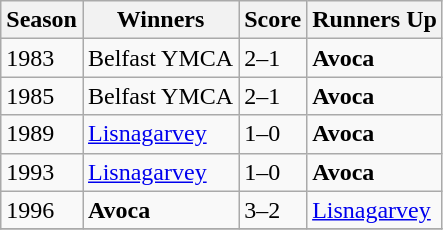<table class="wikitable collapsible">
<tr>
<th>Season</th>
<th>Winners</th>
<th>Score</th>
<th>Runners Up</th>
</tr>
<tr>
<td>1983</td>
<td>Belfast YMCA </td>
<td>2–1</td>
<td><strong>Avoca</strong></td>
</tr>
<tr>
<td>1985</td>
<td>Belfast YMCA</td>
<td>2–1</td>
<td><strong>Avoca</strong></td>
</tr>
<tr>
<td>1989</td>
<td><a href='#'>Lisnagarvey</a></td>
<td>1–0</td>
<td><strong>Avoca</strong></td>
</tr>
<tr>
<td>1993</td>
<td><a href='#'>Lisnagarvey</a></td>
<td>1–0</td>
<td><strong>Avoca</strong></td>
</tr>
<tr>
<td>1996</td>
<td><strong>Avoca</strong></td>
<td>3–2 </td>
<td><a href='#'>Lisnagarvey</a></td>
</tr>
<tr>
</tr>
</table>
